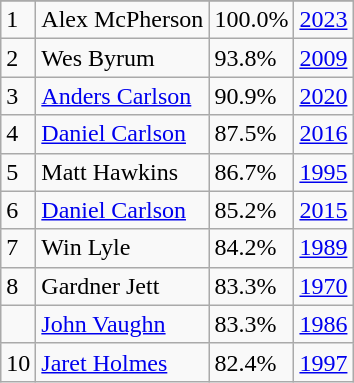<table class="wikitable">
<tr>
</tr>
<tr>
<td>1</td>
<td>Alex McPherson</td>
<td><abbr>100.0%</abbr></td>
<td><a href='#'>2023</a></td>
</tr>
<tr>
<td>2</td>
<td>Wes Byrum</td>
<td><abbr>93.8%</abbr></td>
<td><a href='#'>2009</a></td>
</tr>
<tr>
<td>3</td>
<td><a href='#'>Anders Carlson</a></td>
<td><abbr>90.9%</abbr></td>
<td><a href='#'>2020</a></td>
</tr>
<tr>
<td>4</td>
<td><a href='#'>Daniel Carlson</a></td>
<td><abbr>87.5%</abbr></td>
<td><a href='#'>2016</a></td>
</tr>
<tr>
<td>5</td>
<td>Matt Hawkins</td>
<td><abbr>86.7%</abbr></td>
<td><a href='#'>1995</a></td>
</tr>
<tr>
<td>6</td>
<td><a href='#'>Daniel Carlson</a></td>
<td><abbr>85.2%</abbr></td>
<td><a href='#'>2015</a></td>
</tr>
<tr>
<td>7</td>
<td>Win Lyle</td>
<td><abbr>84.2%</abbr></td>
<td><a href='#'>1989</a></td>
</tr>
<tr>
<td>8</td>
<td>Gardner Jett</td>
<td><abbr>83.3%</abbr></td>
<td><a href='#'>1970</a></td>
</tr>
<tr>
<td></td>
<td><a href='#'>John Vaughn</a></td>
<td><abbr>83.3%</abbr></td>
<td><a href='#'>1986</a></td>
</tr>
<tr>
<td>10</td>
<td><a href='#'>Jaret Holmes</a></td>
<td><abbr>82.4%</abbr></td>
<td><a href='#'>1997</a></td>
</tr>
</table>
